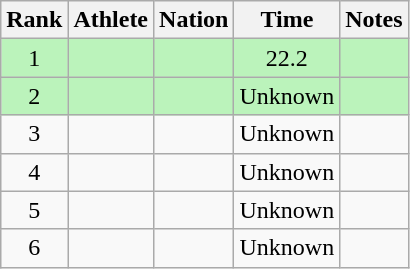<table class="wikitable sortable" style="text-align:center">
<tr>
<th>Rank</th>
<th>Athlete</th>
<th>Nation</th>
<th>Time</th>
<th>Notes</th>
</tr>
<tr style="background:#bbf3bb;">
<td>1</td>
<td align=left></td>
<td align=left></td>
<td>22.2</td>
<td></td>
</tr>
<tr style="background:#bbf3bb;">
<td>2</td>
<td align=left></td>
<td align=left></td>
<td>Unknown</td>
<td></td>
</tr>
<tr>
<td>3</td>
<td align=left></td>
<td align=left></td>
<td>Unknown</td>
<td></td>
</tr>
<tr>
<td>4</td>
<td align=left></td>
<td align=left></td>
<td>Unknown</td>
<td></td>
</tr>
<tr>
<td>5</td>
<td align=left></td>
<td align=left></td>
<td>Unknown</td>
<td></td>
</tr>
<tr>
<td>6</td>
<td align=left></td>
<td align=left></td>
<td>Unknown</td>
<td></td>
</tr>
</table>
